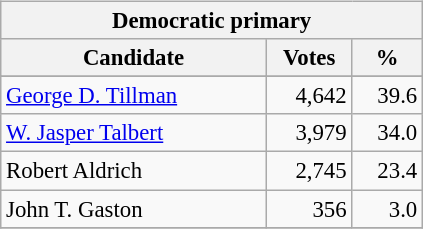<table class="wikitable" align="left" style="margin: 1em 1em 1em 0; font-size: 95%;">
<tr>
<th colspan="3">Democratic primary</th>
</tr>
<tr>
<th colspan="1" style="width: 170px">Candidate</th>
<th style="width: 50px">Votes</th>
<th style="width: 40px">%</th>
</tr>
<tr>
</tr>
<tr>
<td><a href='#'>George D. Tillman</a></td>
<td align="right">4,642</td>
<td align="right">39.6</td>
</tr>
<tr>
<td><a href='#'>W. Jasper Talbert</a></td>
<td align="right">3,979</td>
<td align="right">34.0</td>
</tr>
<tr>
<td>Robert Aldrich</td>
<td align="right">2,745</td>
<td align="right">23.4</td>
</tr>
<tr>
<td>John T. Gaston</td>
<td align="right">356</td>
<td align="right">3.0</td>
</tr>
<tr>
</tr>
</table>
